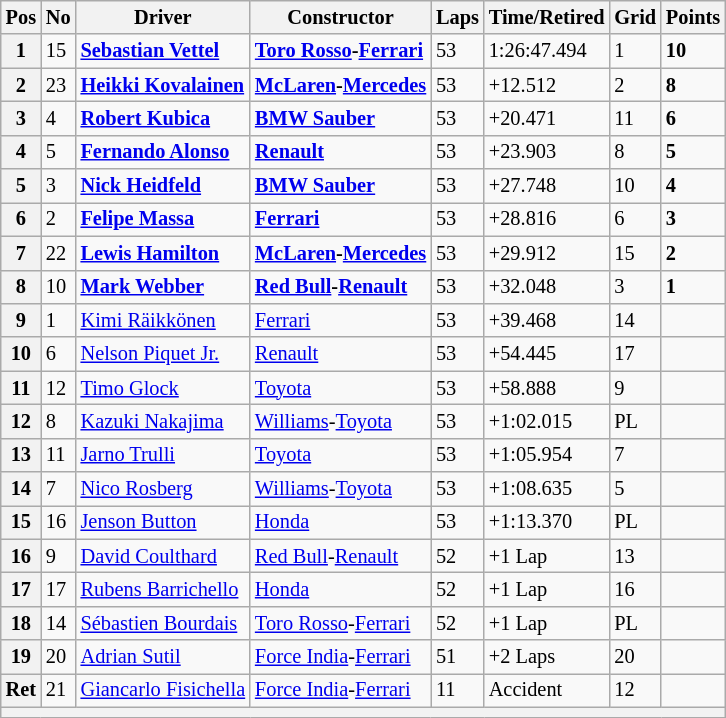<table class="wikitable" style="font-size:85%">
<tr>
<th>Pos</th>
<th>No</th>
<th>Driver</th>
<th>Constructor</th>
<th>Laps</th>
<th>Time/Retired</th>
<th>Grid</th>
<th>Points</th>
</tr>
<tr>
<th>1</th>
<td>15</td>
<td> <strong><a href='#'>Sebastian Vettel</a></strong></td>
<td><strong><a href='#'>Toro Rosso</a>-<a href='#'>Ferrari</a></strong></td>
<td>53</td>
<td>1:26:47.494</td>
<td>1</td>
<td><strong>10</strong></td>
</tr>
<tr>
<th>2</th>
<td>23</td>
<td> <strong><a href='#'>Heikki Kovalainen</a></strong></td>
<td align:"left" nowrap><strong><a href='#'>McLaren</a>-<a href='#'>Mercedes</a></strong></td>
<td>53</td>
<td>+12.512</td>
<td>2</td>
<td><strong>8</strong></td>
</tr>
<tr>
<th>3</th>
<td>4</td>
<td> <strong><a href='#'>Robert Kubica</a></strong></td>
<td><strong><a href='#'>BMW Sauber</a></strong></td>
<td>53</td>
<td>+20.471</td>
<td>11</td>
<td><strong>6</strong></td>
</tr>
<tr>
<th>4</th>
<td>5</td>
<td> <strong><a href='#'>Fernando Alonso</a></strong></td>
<td><strong><a href='#'>Renault</a></strong></td>
<td>53</td>
<td>+23.903</td>
<td>8</td>
<td><strong>5</strong></td>
</tr>
<tr>
<th>5</th>
<td>3</td>
<td> <strong><a href='#'>Nick Heidfeld</a></strong></td>
<td><strong><a href='#'>BMW Sauber</a></strong></td>
<td>53</td>
<td>+27.748</td>
<td>10</td>
<td><strong>4</strong></td>
</tr>
<tr>
<th>6</th>
<td>2</td>
<td> <strong><a href='#'>Felipe Massa</a></strong></td>
<td><strong><a href='#'>Ferrari</a></strong></td>
<td>53</td>
<td>+28.816</td>
<td>6</td>
<td><strong>3</strong></td>
</tr>
<tr>
<th>7</th>
<td>22</td>
<td> <strong><a href='#'>Lewis Hamilton</a></strong></td>
<td><strong><a href='#'>McLaren</a>-<a href='#'>Mercedes</a></strong></td>
<td>53</td>
<td>+29.912</td>
<td>15</td>
<td><strong>2</strong></td>
</tr>
<tr>
<th>8</th>
<td>10</td>
<td> <strong><a href='#'>Mark Webber</a></strong></td>
<td><strong><a href='#'>Red Bull</a>-<a href='#'>Renault</a></strong></td>
<td>53</td>
<td>+32.048</td>
<td>3</td>
<td><strong>1</strong></td>
</tr>
<tr>
<th>9</th>
<td>1</td>
<td> <a href='#'>Kimi Räikkönen</a></td>
<td><a href='#'>Ferrari</a></td>
<td>53</td>
<td>+39.468</td>
<td>14</td>
<td></td>
</tr>
<tr>
<th>10</th>
<td>6</td>
<td> <a href='#'>Nelson Piquet Jr.</a></td>
<td><a href='#'>Renault</a></td>
<td>53</td>
<td>+54.445</td>
<td>17</td>
<td></td>
</tr>
<tr>
<th>11</th>
<td>12</td>
<td> <a href='#'>Timo Glock</a></td>
<td><a href='#'>Toyota</a></td>
<td>53</td>
<td>+58.888</td>
<td>9</td>
<td></td>
</tr>
<tr>
<th>12</th>
<td>8</td>
<td> <a href='#'>Kazuki Nakajima</a></td>
<td><a href='#'>Williams</a>-<a href='#'>Toyota</a></td>
<td>53</td>
<td>+1:02.015</td>
<td>PL</td>
<td></td>
</tr>
<tr>
<th>13</th>
<td>11</td>
<td> <a href='#'>Jarno Trulli</a></td>
<td><a href='#'>Toyota</a></td>
<td>53</td>
<td>+1:05.954</td>
<td>7</td>
<td></td>
</tr>
<tr>
<th>14</th>
<td>7</td>
<td> <a href='#'>Nico Rosberg</a></td>
<td><a href='#'>Williams</a>-<a href='#'>Toyota</a></td>
<td>53</td>
<td>+1:08.635</td>
<td>5</td>
<td></td>
</tr>
<tr>
<th>15</th>
<td>16</td>
<td> <a href='#'>Jenson Button</a></td>
<td><a href='#'>Honda</a></td>
<td>53</td>
<td>+1:13.370</td>
<td>PL</td>
<td></td>
</tr>
<tr>
<th>16</th>
<td>9</td>
<td> <a href='#'>David Coulthard</a></td>
<td><a href='#'>Red Bull</a>-<a href='#'>Renault</a></td>
<td>52</td>
<td>+1 Lap</td>
<td>13</td>
<td></td>
</tr>
<tr>
<th>17</th>
<td>17</td>
<td> <a href='#'>Rubens Barrichello</a></td>
<td><a href='#'>Honda</a></td>
<td>52</td>
<td>+1 Lap</td>
<td>16</td>
<td></td>
</tr>
<tr>
<th>18</th>
<td>14</td>
<td> <a href='#'>Sébastien Bourdais</a></td>
<td><a href='#'>Toro Rosso</a>-<a href='#'>Ferrari</a></td>
<td>52</td>
<td>+1 Lap</td>
<td>PL</td>
<td></td>
</tr>
<tr>
<th>19</th>
<td>20</td>
<td> <a href='#'>Adrian Sutil</a></td>
<td><a href='#'>Force India</a>-<a href='#'>Ferrari</a></td>
<td>51</td>
<td>+2 Laps</td>
<td>20</td>
<td></td>
</tr>
<tr>
<th>Ret</th>
<td>21</td>
<td align:"left" nowrap> <a href='#'>Giancarlo Fisichella</a></td>
<td><a href='#'>Force India</a>-<a href='#'>Ferrari</a></td>
<td>11</td>
<td>Accident</td>
<td>12</td>
<td></td>
</tr>
<tr>
<th colspan="8"></th>
</tr>
</table>
